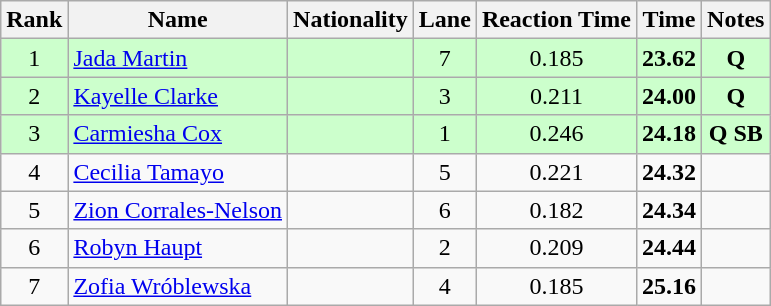<table class="wikitable sortable" style="text-align:center">
<tr>
<th>Rank</th>
<th>Name</th>
<th>Nationality</th>
<th>Lane</th>
<th>Reaction Time</th>
<th>Time</th>
<th>Notes</th>
</tr>
<tr bgcolor=ccffcc>
<td>1</td>
<td align=left><a href='#'>Jada Martin</a></td>
<td align=left></td>
<td>7</td>
<td>0.185</td>
<td><strong>23.62</strong></td>
<td><strong>Q</strong></td>
</tr>
<tr bgcolor=ccffcc>
<td>2</td>
<td align=left><a href='#'>Kayelle Clarke</a></td>
<td align=left></td>
<td>3</td>
<td>0.211</td>
<td><strong>24.00</strong></td>
<td><strong>Q</strong></td>
</tr>
<tr bgcolor=ccffcc>
<td>3</td>
<td align=left><a href='#'>Carmiesha Cox</a></td>
<td align=left></td>
<td>1</td>
<td>0.246</td>
<td><strong>24.18</strong></td>
<td><strong>Q SB</strong></td>
</tr>
<tr>
<td>4</td>
<td align=left><a href='#'>Cecilia Tamayo</a></td>
<td align=left></td>
<td>5</td>
<td>0.221</td>
<td><strong>24.32</strong></td>
<td></td>
</tr>
<tr>
<td>5</td>
<td align=left><a href='#'>Zion Corrales-Nelson</a></td>
<td align=left></td>
<td>6</td>
<td>0.182</td>
<td><strong>24.34</strong></td>
<td></td>
</tr>
<tr>
<td>6</td>
<td align=left><a href='#'>Robyn Haupt</a></td>
<td align=left></td>
<td>2</td>
<td>0.209</td>
<td><strong>24.44</strong></td>
<td></td>
</tr>
<tr>
<td>7</td>
<td align=left><a href='#'>Zofia Wróblewska</a></td>
<td align=left></td>
<td>4</td>
<td>0.185</td>
<td><strong>25.16</strong></td>
<td></td>
</tr>
</table>
